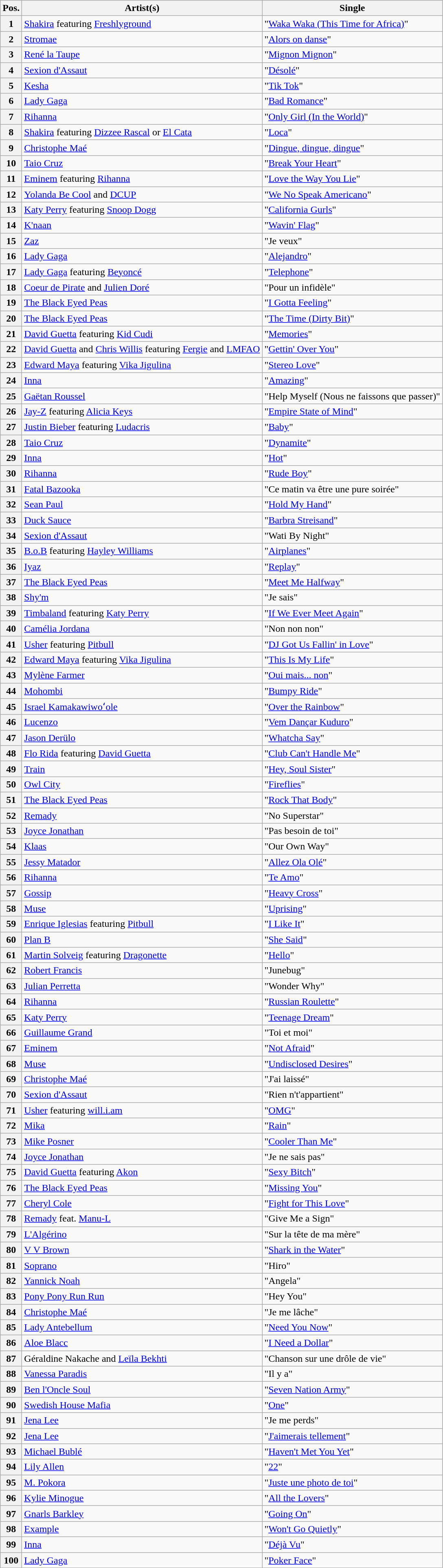<table class="wikitable sortable">
<tr>
<th>Pos.</th>
<th>Artist(s)</th>
<th>Single</th>
</tr>
<tr>
<th>1</th>
<td><a href='#'>Shakira</a> featuring <a href='#'>Freshlyground</a></td>
<td>"<a href='#'>Waka Waka (This Time for Africa)</a>"</td>
</tr>
<tr>
<th>2</th>
<td><a href='#'>Stromae</a></td>
<td>"<a href='#'>Alors on danse</a>"</td>
</tr>
<tr>
<th>3</th>
<td><a href='#'>René la Taupe</a></td>
<td>"<a href='#'>Mignon Mignon</a>"</td>
</tr>
<tr>
<th>4</th>
<td><a href='#'>Sexion d'Assaut</a></td>
<td>"<a href='#'>Désolé</a>"</td>
</tr>
<tr>
<th>5</th>
<td><a href='#'>Kesha</a></td>
<td>"<a href='#'>Tik Tok</a>"</td>
</tr>
<tr>
<th>6</th>
<td><a href='#'>Lady Gaga</a></td>
<td>"<a href='#'>Bad Romance</a>"</td>
</tr>
<tr>
<th>7</th>
<td><a href='#'>Rihanna</a></td>
<td>"<a href='#'>Only Girl (In the World)</a>"</td>
</tr>
<tr>
<th>8</th>
<td><a href='#'>Shakira</a> featuring <a href='#'>Dizzee Rascal</a> or <a href='#'>El Cata</a></td>
<td>"<a href='#'>Loca</a>"</td>
</tr>
<tr>
<th>9</th>
<td><a href='#'>Christophe Maé</a></td>
<td>"<a href='#'>Dingue, dingue, dingue</a>"</td>
</tr>
<tr>
<th>10</th>
<td><a href='#'>Taio Cruz</a></td>
<td>"<a href='#'>Break Your Heart</a>"</td>
</tr>
<tr>
<th>11</th>
<td><a href='#'>Eminem</a> featuring <a href='#'>Rihanna</a></td>
<td>"<a href='#'>Love the Way You Lie</a>"</td>
</tr>
<tr>
<th>12</th>
<td><a href='#'>Yolanda Be Cool</a> and <a href='#'>DCUP</a></td>
<td>"<a href='#'>We No Speak Americano</a>"</td>
</tr>
<tr>
<th>13</th>
<td><a href='#'>Katy Perry</a> featuring <a href='#'>Snoop Dogg</a></td>
<td>"<a href='#'>California Gurls</a>"</td>
</tr>
<tr>
<th>14</th>
<td><a href='#'>K'naan</a></td>
<td>"<a href='#'>Wavin' Flag</a>"</td>
</tr>
<tr>
<th>15</th>
<td><a href='#'>Zaz</a></td>
<td>"Je veux"</td>
</tr>
<tr>
<th>16</th>
<td><a href='#'>Lady Gaga</a></td>
<td>"<a href='#'>Alejandro</a>"</td>
</tr>
<tr>
<th>17</th>
<td><a href='#'>Lady Gaga</a> featuring <a href='#'>Beyoncé</a></td>
<td>"<a href='#'>Telephone</a>"</td>
</tr>
<tr>
<th>18</th>
<td><a href='#'>Coeur de Pirate</a> and <a href='#'>Julien Doré</a></td>
<td>"Pour un infidèle"</td>
</tr>
<tr>
<th>19</th>
<td><a href='#'>The Black Eyed Peas</a></td>
<td>"<a href='#'>I Gotta Feeling</a>"</td>
</tr>
<tr>
<th>20</th>
<td><a href='#'>The Black Eyed Peas</a></td>
<td>"<a href='#'>The Time (Dirty Bit)</a>"</td>
</tr>
<tr>
<th>21</th>
<td><a href='#'>David Guetta</a> featuring <a href='#'>Kid Cudi</a></td>
<td>"<a href='#'>Memories</a>"</td>
</tr>
<tr>
<th>22</th>
<td><a href='#'>David Guetta</a> and <a href='#'>Chris Willis</a> featuring <a href='#'>Fergie</a> and <a href='#'>LMFAO</a></td>
<td>"<a href='#'>Gettin' Over You</a>"</td>
</tr>
<tr>
<th>23</th>
<td><a href='#'>Edward Maya</a> featuring <a href='#'>Vika Jigulina</a></td>
<td>"<a href='#'>Stereo Love</a>"</td>
</tr>
<tr>
<th>24</th>
<td><a href='#'>Inna</a></td>
<td>"<a href='#'>Amazing</a>"</td>
</tr>
<tr>
<th>25</th>
<td><a href='#'>Gaëtan Roussel</a></td>
<td>"Help Myself (Nous ne faissons que passer)"</td>
</tr>
<tr>
<th>26</th>
<td><a href='#'>Jay-Z</a> featuring <a href='#'>Alicia Keys</a></td>
<td>"<a href='#'>Empire State of Mind</a>"</td>
</tr>
<tr>
<th>27</th>
<td><a href='#'>Justin Bieber</a> featuring <a href='#'>Ludacris</a></td>
<td>"<a href='#'>Baby</a>"</td>
</tr>
<tr>
<th>28</th>
<td><a href='#'>Taio Cruz</a></td>
<td>"<a href='#'>Dynamite</a>"</td>
</tr>
<tr>
<th>29</th>
<td><a href='#'>Inna</a></td>
<td>"<a href='#'>Hot</a>"</td>
</tr>
<tr>
<th>30</th>
<td><a href='#'>Rihanna</a></td>
<td>"<a href='#'>Rude Boy</a>"</td>
</tr>
<tr>
<th>31</th>
<td><a href='#'>Fatal Bazooka</a></td>
<td>"Ce matin va être une pure soirée"</td>
</tr>
<tr>
<th>32</th>
<td><a href='#'>Sean Paul</a></td>
<td>"<a href='#'>Hold My Hand</a>"</td>
</tr>
<tr>
<th>33</th>
<td><a href='#'>Duck Sauce</a></td>
<td>"<a href='#'>Barbra Streisand</a>"</td>
</tr>
<tr>
<th>34</th>
<td><a href='#'>Sexion d'Assaut</a></td>
<td>"Wati By Night"</td>
</tr>
<tr>
<th>35</th>
<td><a href='#'>B.o.B</a> featuring <a href='#'>Hayley Williams</a></td>
<td>"<a href='#'>Airplanes</a>"</td>
</tr>
<tr>
<th>36</th>
<td><a href='#'>Iyaz</a></td>
<td>"<a href='#'>Replay</a>"</td>
</tr>
<tr>
<th>37</th>
<td><a href='#'>The Black Eyed Peas</a></td>
<td>"<a href='#'>Meet Me Halfway</a>"</td>
</tr>
<tr>
<th>38</th>
<td><a href='#'>Shy'm</a></td>
<td>"Je sais"</td>
</tr>
<tr>
<th>39</th>
<td><a href='#'>Timbaland</a> featuring <a href='#'>Katy Perry</a></td>
<td>"<a href='#'>If We Ever Meet Again</a>"</td>
</tr>
<tr>
<th>40</th>
<td><a href='#'>Camélia Jordana</a></td>
<td>"Non non non"</td>
</tr>
<tr>
<th>41</th>
<td><a href='#'>Usher</a> featuring <a href='#'>Pitbull</a></td>
<td>"<a href='#'>DJ Got Us Fallin' in Love</a>"</td>
</tr>
<tr>
<th>42</th>
<td><a href='#'>Edward Maya</a> featuring <a href='#'>Vika Jigulina</a></td>
<td>"<a href='#'>This Is My Life</a>"</td>
</tr>
<tr>
<th>43</th>
<td><a href='#'>Mylène Farmer</a></td>
<td>"<a href='#'>Oui mais... non</a>"</td>
</tr>
<tr>
<th>44</th>
<td><a href='#'>Mohombi</a></td>
<td>"<a href='#'>Bumpy Ride</a>"</td>
</tr>
<tr>
<th>45</th>
<td><a href='#'>Israel Kamakawiwoʻole</a></td>
<td>"<a href='#'>Over the Rainbow</a>"</td>
</tr>
<tr>
<th>46</th>
<td><a href='#'>Lucenzo</a></td>
<td>"<a href='#'>Vem Dançar Kuduro</a>"</td>
</tr>
<tr>
<th>47</th>
<td><a href='#'>Jason Derülo</a></td>
<td>"<a href='#'>Whatcha Say</a>"</td>
</tr>
<tr>
<th>48</th>
<td><a href='#'>Flo Rida</a> featuring <a href='#'>David Guetta</a></td>
<td>"<a href='#'>Club Can't Handle Me</a>"</td>
</tr>
<tr>
<th>49</th>
<td><a href='#'>Train</a></td>
<td>"<a href='#'>Hey, Soul Sister</a>"</td>
</tr>
<tr>
<th>50</th>
<td><a href='#'>Owl City</a></td>
<td>"<a href='#'>Fireflies</a>"</td>
</tr>
<tr>
<th>51</th>
<td><a href='#'>The Black Eyed Peas</a></td>
<td>"<a href='#'>Rock That Body</a>"</td>
</tr>
<tr>
<th>52</th>
<td><a href='#'>Remady</a></td>
<td>"No Superstar"</td>
</tr>
<tr>
<th>53</th>
<td><a href='#'>Joyce Jonathan</a></td>
<td>"Pas besoin de toi"</td>
</tr>
<tr>
<th>54</th>
<td><a href='#'>Klaas</a></td>
<td>"Our Own Way"</td>
</tr>
<tr>
<th>55</th>
<td><a href='#'>Jessy Matador</a></td>
<td>"<a href='#'>Allez Ola Olé</a>"</td>
</tr>
<tr>
<th>56</th>
<td><a href='#'>Rihanna</a></td>
<td>"<a href='#'>Te Amo</a>"</td>
</tr>
<tr>
<th>57</th>
<td><a href='#'>Gossip</a></td>
<td>"<a href='#'>Heavy Cross</a>"</td>
</tr>
<tr>
<th>58</th>
<td><a href='#'>Muse</a></td>
<td>"<a href='#'>Uprising</a>"</td>
</tr>
<tr>
<th>59</th>
<td><a href='#'>Enrique Iglesias</a> featuring <a href='#'>Pitbull</a></td>
<td>"<a href='#'>I Like It</a>"</td>
</tr>
<tr>
<th>60</th>
<td><a href='#'>Plan B</a></td>
<td>"<a href='#'>She Said</a>"</td>
</tr>
<tr>
<th>61</th>
<td><a href='#'>Martin Solveig</a> featuring <a href='#'>Dragonette</a></td>
<td>"<a href='#'>Hello</a>"</td>
</tr>
<tr>
<th>62</th>
<td><a href='#'>Robert Francis</a></td>
<td>"Junebug"</td>
</tr>
<tr>
<th>63</th>
<td><a href='#'>Julian Perretta</a></td>
<td>"Wonder Why"</td>
</tr>
<tr>
<th>64</th>
<td><a href='#'>Rihanna</a></td>
<td>"<a href='#'>Russian Roulette</a>"</td>
</tr>
<tr>
<th>65</th>
<td><a href='#'>Katy Perry</a></td>
<td>"<a href='#'>Teenage Dream</a>"</td>
</tr>
<tr>
<th>66</th>
<td><a href='#'>Guillaume Grand</a></td>
<td>"Toi et moi"</td>
</tr>
<tr>
<th>67</th>
<td><a href='#'>Eminem</a></td>
<td>"<a href='#'>Not Afraid</a>"</td>
</tr>
<tr>
<th>68</th>
<td><a href='#'>Muse</a></td>
<td>"<a href='#'>Undisclosed Desires</a>"</td>
</tr>
<tr>
<th>69</th>
<td><a href='#'>Christophe Maé</a></td>
<td>"J'ai laissé"</td>
</tr>
<tr>
<th>70</th>
<td><a href='#'>Sexion d'Assaut</a></td>
<td>"Rien n't'appartient"</td>
</tr>
<tr>
<th>71</th>
<td><a href='#'>Usher</a> featuring <a href='#'>will.i.am</a></td>
<td>"<a href='#'>OMG</a>"</td>
</tr>
<tr>
<th>72</th>
<td><a href='#'>Mika</a></td>
<td>"<a href='#'>Rain</a>"</td>
</tr>
<tr>
<th>73</th>
<td><a href='#'>Mike Posner</a></td>
<td>"<a href='#'>Cooler Than Me</a>"</td>
</tr>
<tr>
<th>74</th>
<td><a href='#'>Joyce Jonathan</a></td>
<td>"Je ne sais pas"</td>
</tr>
<tr>
<th>75</th>
<td><a href='#'>David Guetta</a> featuring <a href='#'>Akon</a></td>
<td>"<a href='#'>Sexy Bitch</a>"</td>
</tr>
<tr>
<th>76</th>
<td><a href='#'>The Black Eyed Peas</a></td>
<td>"<a href='#'>Missing You</a>"</td>
</tr>
<tr>
<th>77</th>
<td><a href='#'>Cheryl Cole</a></td>
<td>"<a href='#'>Fight for This Love</a>"</td>
</tr>
<tr>
<th>78</th>
<td><a href='#'>Remady</a> feat. <a href='#'>Manu-L</a></td>
<td>"Give Me a Sign"</td>
</tr>
<tr>
<th>79</th>
<td><a href='#'>L'Algérino</a></td>
<td>"Sur la tête de ma mère"</td>
</tr>
<tr>
<th>80</th>
<td><a href='#'>V V Brown</a></td>
<td>"<a href='#'>Shark in the Water</a>"</td>
</tr>
<tr>
<th>81</th>
<td><a href='#'>Soprano</a></td>
<td>"Hiro"</td>
</tr>
<tr>
<th>82</th>
<td><a href='#'>Yannick Noah</a></td>
<td>"Angela"</td>
</tr>
<tr>
<th>83</th>
<td><a href='#'>Pony Pony Run Run</a></td>
<td>"Hey You"</td>
</tr>
<tr>
<th>84</th>
<td><a href='#'>Christophe Maé</a></td>
<td>"Je me lâche"</td>
</tr>
<tr>
<th>85</th>
<td><a href='#'>Lady Antebellum</a></td>
<td>"<a href='#'>Need You Now</a>"</td>
</tr>
<tr>
<th>86</th>
<td><a href='#'>Aloe Blacc</a></td>
<td>"<a href='#'>I Need a Dollar</a>"</td>
</tr>
<tr>
<th>87</th>
<td>Géraldine Nakache and <a href='#'>Leïla Bekhti</a></td>
<td>"Chanson sur une drôle de vie"</td>
</tr>
<tr>
<th>88</th>
<td><a href='#'>Vanessa Paradis</a></td>
<td>"Il y a"</td>
</tr>
<tr>
<th>89</th>
<td><a href='#'>Ben l'Oncle Soul</a></td>
<td>"<a href='#'>Seven Nation Army</a>"</td>
</tr>
<tr>
<th>90</th>
<td><a href='#'>Swedish House Mafia</a></td>
<td>"<a href='#'>One</a>"</td>
</tr>
<tr>
<th>91</th>
<td><a href='#'>Jena Lee</a></td>
<td>"Je me perds"</td>
</tr>
<tr>
<th>92</th>
<td><a href='#'>Jena Lee</a></td>
<td>"<a href='#'>J'aimerais tellement</a>"</td>
</tr>
<tr>
<th>93</th>
<td><a href='#'>Michael Bublé</a></td>
<td>"<a href='#'>Haven't Met You Yet</a>"</td>
</tr>
<tr>
<th>94</th>
<td><a href='#'>Lily Allen</a></td>
<td>"<a href='#'>22</a>"</td>
</tr>
<tr>
<th>95</th>
<td><a href='#'>M. Pokora</a></td>
<td>"<a href='#'>Juste une photo de toi</a>"</td>
</tr>
<tr>
<th>96</th>
<td><a href='#'>Kylie Minogue</a></td>
<td>"<a href='#'>All the Lovers</a>"</td>
</tr>
<tr>
<th>97</th>
<td><a href='#'>Gnarls Barkley</a></td>
<td>"<a href='#'>Going On</a>"</td>
</tr>
<tr>
<th>98</th>
<td><a href='#'>Example</a></td>
<td>"<a href='#'>Won't Go Quietly</a>"</td>
</tr>
<tr>
<th>99</th>
<td><a href='#'>Inna</a></td>
<td>"<a href='#'>Déjà Vu</a>"</td>
</tr>
<tr>
<th>100</th>
<td><a href='#'>Lady Gaga</a></td>
<td>"<a href='#'>Poker Face</a>"</td>
</tr>
</table>
